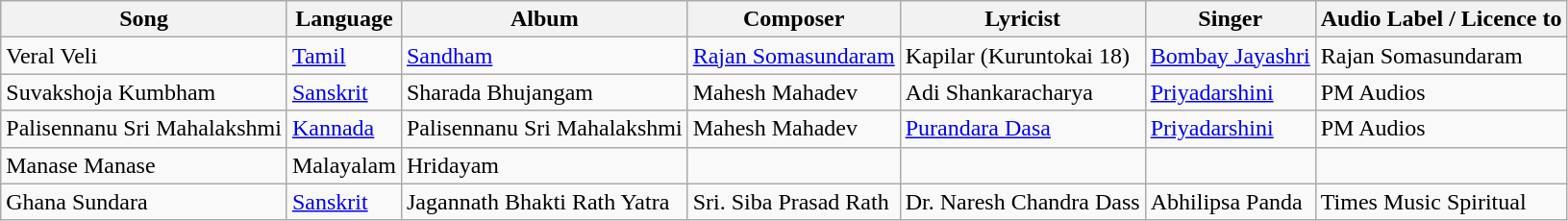<table class="wikitable">
<tr>
<th>Song</th>
<th>Language</th>
<th>Album</th>
<th>Composer</th>
<th>Lyricist</th>
<th>Singer</th>
<th>Audio Label / Licence to</th>
</tr>
<tr>
<td>Veral Veli</td>
<td><a href='#'>Tamil</a></td>
<td><a href='#'>Sandham</a></td>
<td><a href='#'>Rajan Somasundaram</a></td>
<td>Kapilar (Kuruntokai 18)</td>
<td><a href='#'>Bombay Jayashri</a></td>
<td>Rajan Somasundaram</td>
</tr>
<tr>
<td>Suvakshoja Kumbham</td>
<td><a href='#'>Sanskrit</a></td>
<td>Sharada Bhujangam</td>
<td>Mahesh Mahadev</td>
<td>Adi Shankaracharya</td>
<td><a href='#'>Priyadarshini</a></td>
<td>PM Audios</td>
</tr>
<tr>
<td>Palisennanu Sri Mahalakshmi</td>
<td><a href='#'>Kannada</a></td>
<td>Palisennanu Sri Mahalakshmi</td>
<td>Mahesh Mahadev</td>
<td><a href='#'>Purandara Dasa</a></td>
<td><a href='#'>Priyadarshini</a></td>
<td>PM Audios</td>
</tr>
<tr>
<td>Manase Manase</td>
<td>Malayalam</td>
<td>Hridayam</td>
<td></td>
<td></td>
<td></td>
<td></td>
</tr>
<tr>
<td>Ghana Sundara</td>
<td><a href='#'>Sanskrit</a></td>
<td>Jagannath Bhakti Rath Yatra</td>
<td>Sri. Siba Prasad Rath</td>
<td>Dr. Naresh Chandra Dass</td>
<td>Abhilipsa Panda</td>
<td>Times Music Spiritual</td>
</tr>
</table>
